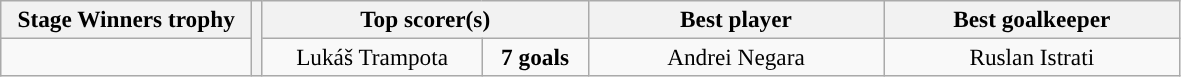<table class="wikitable" style="text-align: center; font-size: 97%;">
<tr>
<th width=160>Stage Winners trophy</th>
<th rowspan=2></th>
<th colspan=2 width=210>Top scorer(s)</th>
<th width=190>Best player</th>
<th width=190>Best goalkeeper</th>
</tr>
<tr align=center style="background:">
<td style="text-align:center;"></td>
<td> Lukáš Trampota</td>
<td><strong>7 goals</strong></td>
<td> Andrei Negara</td>
<td> Ruslan Istrati</td>
</tr>
</table>
